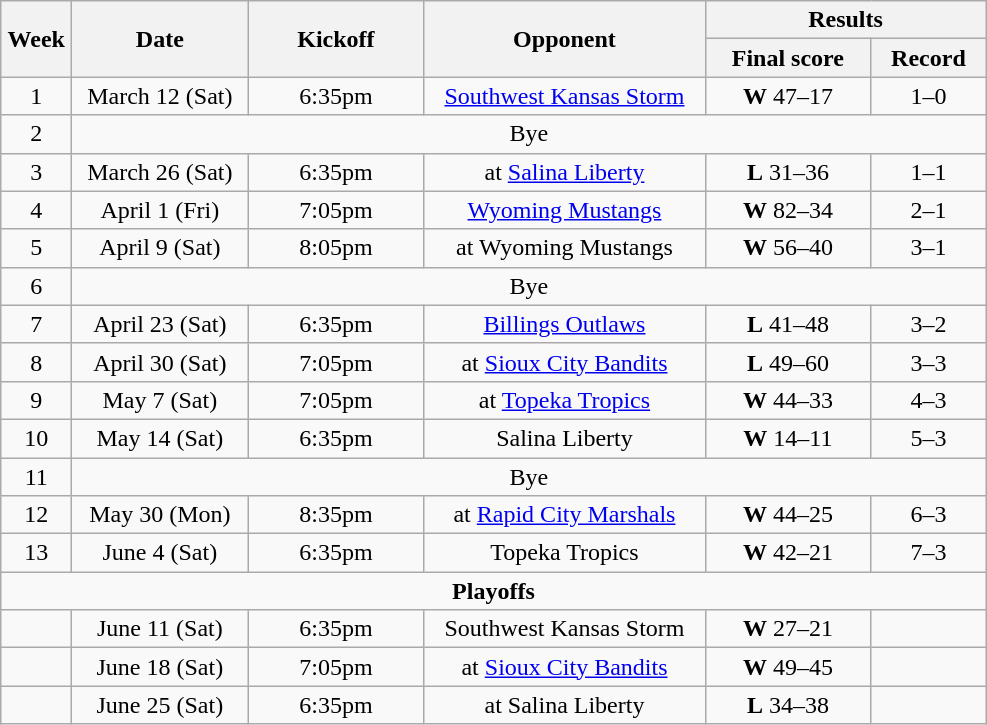<table class="wikitable" style="text-align:center">
<tr>
<th rowspan="2" width="40">Week</th>
<th rowspan="2" width="110">Date</th>
<th rowspan="2" width="110">Kickoff</th>
<th rowspan="2" width="180">Opponent</th>
<th colspan="2" width="180">Results</th>
</tr>
<tr>
<th>Final score</th>
<th>Record</th>
</tr>
<tr>
<td>1</td>
<td>March 12 (Sat)</td>
<td>6:35pm</td>
<td><a href='#'>Southwest Kansas Storm</a></td>
<td><strong>W</strong> 47–17</td>
<td>1–0</td>
</tr>
<tr>
<td>2</td>
<td colspan=5>Bye</td>
</tr>
<tr>
<td>3</td>
<td>March 26 (Sat)</td>
<td>6:35pm</td>
<td>at <a href='#'>Salina Liberty</a></td>
<td><strong>L</strong> 31–36</td>
<td>1–1</td>
</tr>
<tr>
<td>4</td>
<td>April 1 (Fri)</td>
<td>7:05pm</td>
<td><a href='#'>Wyoming Mustangs</a></td>
<td><strong>W</strong> 82–34</td>
<td>2–1</td>
</tr>
<tr>
<td>5</td>
<td>April 9 (Sat)</td>
<td>8:05pm</td>
<td>at Wyoming Mustangs</td>
<td><strong>W</strong> 56–40</td>
<td>3–1</td>
</tr>
<tr>
<td>6</td>
<td colspan=5>Bye</td>
</tr>
<tr>
<td>7</td>
<td>April 23 (Sat)</td>
<td>6:35pm</td>
<td><a href='#'>Billings Outlaws</a></td>
<td><strong>L</strong> 41–48</td>
<td>3–2</td>
</tr>
<tr>
<td>8</td>
<td>April 30 (Sat)</td>
<td>7:05pm</td>
<td>at <a href='#'>Sioux City Bandits</a></td>
<td><strong>L</strong> 49–60</td>
<td>3–3</td>
</tr>
<tr>
<td>9</td>
<td>May 7 (Sat)</td>
<td>7:05pm</td>
<td>at <a href='#'>Topeka Tropics</a></td>
<td><strong>W</strong> 44–33</td>
<td>4–3</td>
</tr>
<tr>
<td>10</td>
<td>May 14 (Sat)</td>
<td>6:35pm</td>
<td>Salina Liberty</td>
<td><strong>W</strong> 14–11</td>
<td>5–3</td>
</tr>
<tr>
<td>11</td>
<td colspan=5>Bye</td>
</tr>
<tr>
<td>12</td>
<td>May 30 (Mon)</td>
<td>8:35pm</td>
<td>at <a href='#'>Rapid City Marshals</a></td>
<td><strong>W</strong> 44–25</td>
<td>6–3</td>
</tr>
<tr>
<td>13</td>
<td>June 4 (Sat)</td>
<td>6:35pm</td>
<td>Topeka Tropics</td>
<td><strong>W</strong> 42–21</td>
<td>7–3</td>
</tr>
<tr>
<td colspan="6"><strong>Playoffs</strong></td>
</tr>
<tr>
<td></td>
<td>June 11 (Sat)</td>
<td>6:35pm</td>
<td>Southwest Kansas Storm</td>
<td><strong>W</strong> 27–21</td>
<td></td>
</tr>
<tr>
<td></td>
<td>June 18 (Sat)</td>
<td>7:05pm</td>
<td>at <a href='#'>Sioux City Bandits</a></td>
<td><strong>W</strong> 49–45</td>
<td></td>
</tr>
<tr>
<td></td>
<td>June 25 (Sat)</td>
<td>6:35pm</td>
<td>at Salina Liberty</td>
<td><strong>L</strong>  34–38</td>
<td></td>
</tr>
</table>
